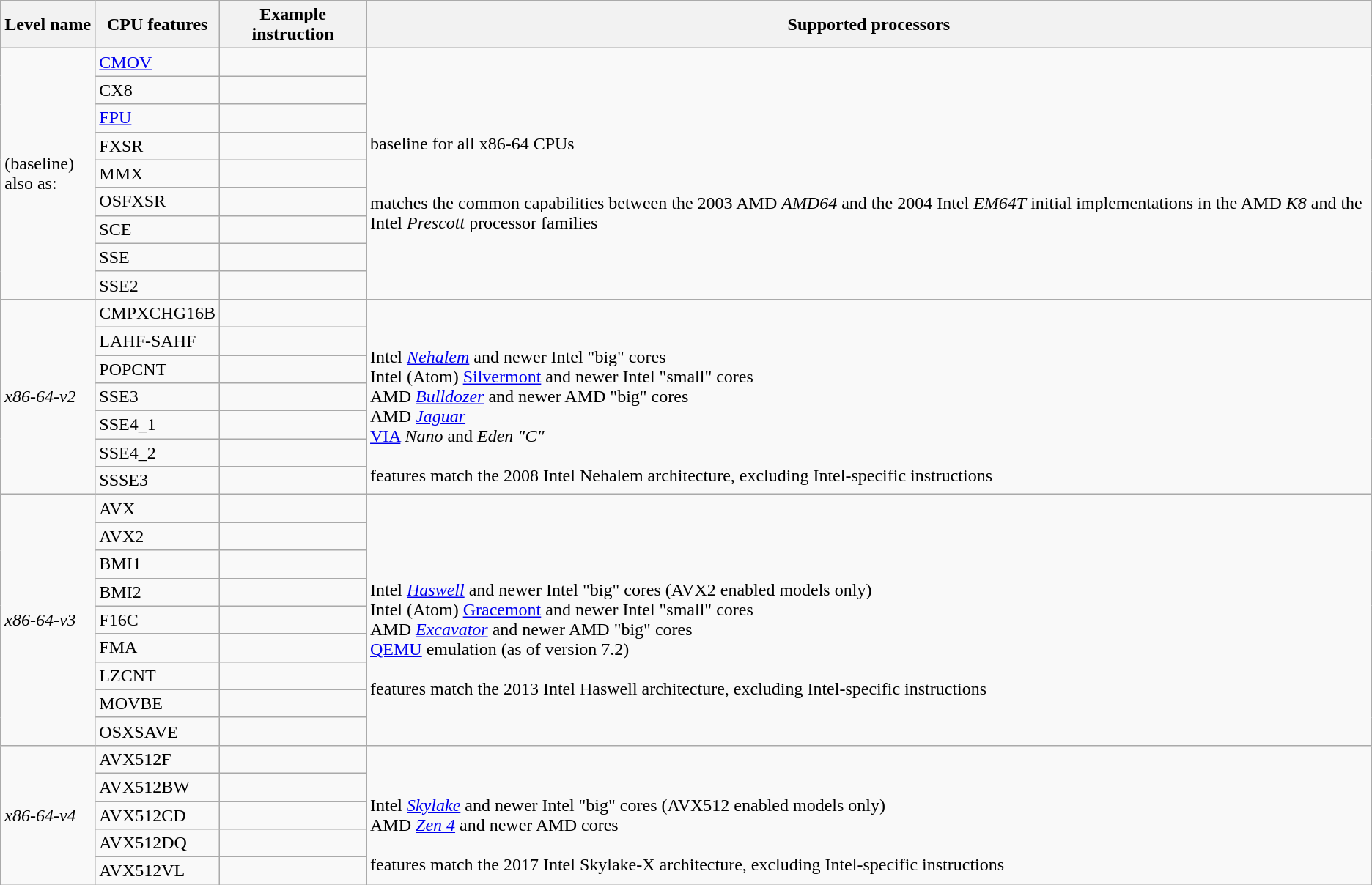<table class="wikitable">
<tr>
<th>Level name</th>
<th>CPU features</th>
<th>Example instruction</th>
<th>Supported processors</th>
</tr>
<tr>
<td rowspan="9">(baseline)<br>also as:<br></td>
<td><a href='#'>CMOV</a></td>
<td></td>
<td rowspan="9"><br>baseline for all x86-64 CPUs<br><br><br>matches the common capabilities between the 2003 AMD <em>AMD64</em> and the 2004 Intel <em>EM64T</em> initial implementations in the AMD <em>K8</em> and the Intel <em>Prescott</em> processor families</td>
</tr>
<tr>
<td>CX8</td>
<td></td>
</tr>
<tr>
<td><a href='#'>FPU</a></td>
<td></td>
</tr>
<tr>
<td>FXSR</td>
<td></td>
</tr>
<tr>
<td>MMX</td>
<td></td>
</tr>
<tr>
<td>OSFXSR</td>
<td></td>
</tr>
<tr>
<td>SCE</td>
<td></td>
</tr>
<tr>
<td>SSE</td>
<td></td>
</tr>
<tr>
<td>SSE2</td>
<td></td>
</tr>
<tr>
<td rowspan="7"><em>x86-64-v2</em></td>
<td>CMPXCHG16B</td>
<td></td>
<td rowspan="7"><br><br>Intel <a href='#'><em>Nehalem</em></a> and newer Intel "big" cores<br>
Intel (Atom) <a href='#'>Silvermont</a> and newer Intel "small" cores<br>
AMD <a href='#'><em>Bulldozer</em></a> and newer AMD "big" cores<br>
AMD <a href='#'><em>Jaguar</em></a><br>
<a href='#'>VIA</a> <em>Nano</em> and <em>Eden "C"</em><br>
<br>features match the 2008 Intel Nehalem architecture, excluding Intel-specific instructions</td>
</tr>
<tr>
<td>LAHF-SAHF</td>
<td></td>
</tr>
<tr>
<td>POPCNT</td>
<td></td>
</tr>
<tr>
<td>SSE3</td>
<td></td>
</tr>
<tr>
<td>SSE4_1</td>
<td></td>
</tr>
<tr>
<td>SSE4_2</td>
<td></td>
</tr>
<tr>
<td>SSSE3</td>
<td></td>
</tr>
<tr>
<td rowspan=9><em>x86-64-v3</em></td>
<td>AVX</td>
<td></td>
<td rowspan=9><br><br>Intel <a href='#'><em>Haswell</em></a> and newer Intel "big" cores (AVX2 enabled models only)<br>
Intel (Atom) <a href='#'>Gracemont</a> and newer Intel "small" cores<br>
AMD <a href='#'><em>Excavator</em></a> and newer AMD "big" cores<br>
<a href='#'>QEMU</a> emulation (as of version 7.2)<br>
<br>features match the 2013 Intel Haswell architecture, excluding Intel-specific instructions</td>
</tr>
<tr>
<td>AVX2</td>
<td></td>
</tr>
<tr>
<td>BMI1</td>
<td></td>
</tr>
<tr>
<td>BMI2</td>
<td></td>
</tr>
<tr>
<td>F16C</td>
<td></td>
</tr>
<tr>
<td>FMA</td>
<td></td>
</tr>
<tr>
<td>LZCNT</td>
<td></td>
</tr>
<tr>
<td>MOVBE</td>
<td></td>
</tr>
<tr>
<td>OSXSAVE</td>
<td></td>
</tr>
<tr>
<td rowspan="5"><em>x86-64-v4</em></td>
<td>AVX512F</td>
<td></td>
<td rowspan="5"><br><br>Intel <a href='#'><em>Skylake</em></a> and newer Intel "big" cores (AVX512 enabled models only)<br>
AMD <em><a href='#'>Zen 4</a></em> and newer AMD cores<br>
<br>features match the 2017 Intel Skylake-X architecture, excluding Intel-specific instructions</td>
</tr>
<tr>
<td>AVX512BW</td>
<td></td>
</tr>
<tr>
<td>AVX512CD</td>
<td></td>
</tr>
<tr>
<td>AVX512DQ</td>
<td></td>
</tr>
<tr>
<td>AVX512VL</td>
<td></td>
</tr>
</table>
